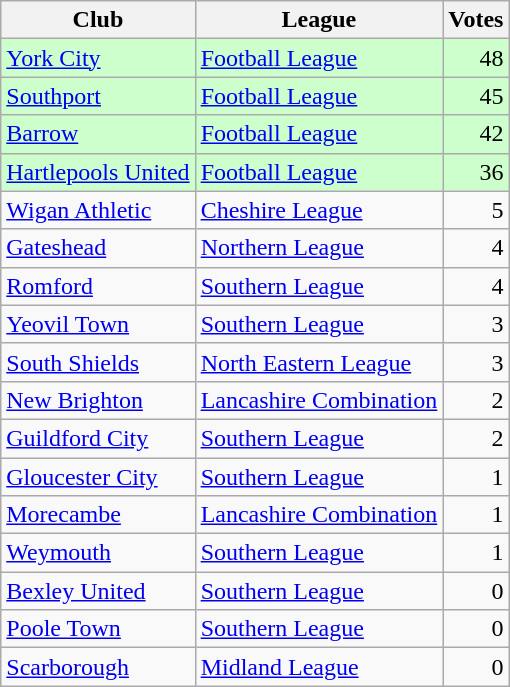<table class=wikitable style=text-align:left>
<tr>
<th>Club</th>
<th>League</th>
<th>Votes</th>
</tr>
<tr bgcolor=ccffcc>
<td><a href='#'>York City</a></td>
<td><a href='#'>Football League</a></td>
<td align=right>48</td>
</tr>
<tr bgcolor=ccffcc>
<td><a href='#'>Southport</a></td>
<td><a href='#'>Football League</a></td>
<td align=right>45</td>
</tr>
<tr bgcolor=ccffcc>
<td><a href='#'>Barrow</a></td>
<td><a href='#'>Football League</a></td>
<td align=right>42</td>
</tr>
<tr bgcolor=ccffcc>
<td><a href='#'>Hartlepools United</a></td>
<td><a href='#'>Football League</a></td>
<td align=right>36</td>
</tr>
<tr>
<td><a href='#'>Wigan Athletic</a></td>
<td><a href='#'>Cheshire League</a></td>
<td align=right>5</td>
</tr>
<tr>
<td><a href='#'>Gateshead</a></td>
<td><a href='#'>Northern League</a></td>
<td align=right>4</td>
</tr>
<tr>
<td><a href='#'>Romford</a></td>
<td><a href='#'>Southern League</a></td>
<td align=right>4</td>
</tr>
<tr>
<td><a href='#'>Yeovil Town</a></td>
<td><a href='#'>Southern League</a></td>
<td align=right>3</td>
</tr>
<tr>
<td><a href='#'>South Shields</a></td>
<td><a href='#'>North Eastern League</a></td>
<td align=right>3</td>
</tr>
<tr>
<td><a href='#'>New Brighton</a></td>
<td><a href='#'>Lancashire Combination</a></td>
<td align=right>2</td>
</tr>
<tr>
<td><a href='#'>Guildford City</a></td>
<td><a href='#'>Southern League</a></td>
<td align=right>2</td>
</tr>
<tr>
<td><a href='#'>Gloucester City</a></td>
<td><a href='#'>Southern League</a></td>
<td align=right>1</td>
</tr>
<tr>
<td><a href='#'>Morecambe</a></td>
<td><a href='#'>Lancashire Combination</a></td>
<td align=right>1</td>
</tr>
<tr>
<td><a href='#'>Weymouth</a></td>
<td><a href='#'>Southern League</a></td>
<td align=right>1</td>
</tr>
<tr>
<td><a href='#'>Bexley United</a></td>
<td><a href='#'>Southern League</a></td>
<td align=right>0</td>
</tr>
<tr>
<td><a href='#'>Poole Town</a></td>
<td><a href='#'>Southern League</a></td>
<td align=right>0</td>
</tr>
<tr>
<td><a href='#'>Scarborough</a></td>
<td><a href='#'>Midland League</a></td>
<td align=right>0</td>
</tr>
</table>
